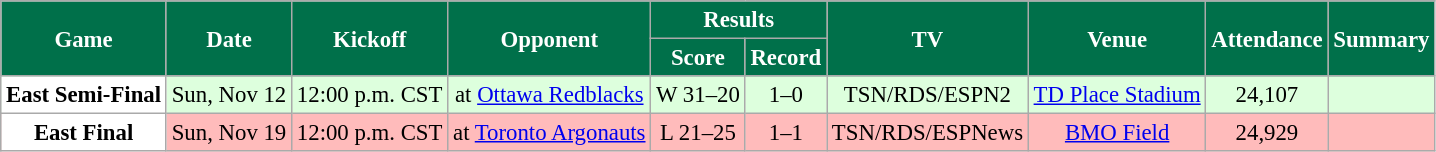<table class="wikitable" style="font-size: 95%;">
<tr>
<th style="background:#00704A;color:White;" rowspan=2>Game</th>
<th style="background:#00704A;color:White;" rowspan=2>Date</th>
<th style="background:#00704A;color:White;" rowspan=2>Kickoff</th>
<th style="background:#00704A;color:White;" rowspan=2>Opponent</th>
<th style="background:#00704A;color:White;" colspan=2>Results</th>
<th style="background:#00704A;color:White;" rowspan=2>TV</th>
<th style="background:#00704A;color:White;" rowspan=2>Venue</th>
<th style="background:#00704A;color:White;" rowspan=2>Attendance</th>
<th style="background:#00704A;color:White;" rowspan=2>Summary</th>
</tr>
<tr>
<th style="background:#00704A;color:White;">Score</th>
<th style="background:#00704A;color:White;">Record</th>
</tr>
<tr align="center" bgcolor="#ddffdd">
<th style="text-align:center; background:white;"><span><strong>East Semi-Final</strong></span></th>
<td align="center">Sun, Nov 12</td>
<td align="center">12:00 p.m. CST</td>
<td align="center">at <a href='#'>Ottawa Redblacks</a></td>
<td align="center">W 31–20</td>
<td align="center">1–0</td>
<td align="center">TSN/RDS/ESPN2</td>
<td align="center"><a href='#'>TD Place Stadium</a></td>
<td align="center">24,107</td>
<td align="center"></td>
</tr>
<tr align="center" bgcolor="#ffbbbb">
<th style="text-align:center; background:white;"><span><strong>East Final</strong></span></th>
<td align="center">Sun, Nov 19</td>
<td align="center">12:00 p.m. CST</td>
<td align="center">at <a href='#'>Toronto Argonauts</a></td>
<td align="center">L 21–25</td>
<td align="center">1–1</td>
<td align="center">TSN/RDS/ESPNews</td>
<td align="center"><a href='#'>BMO Field</a></td>
<td align="center">24,929</td>
<td align="center"></td>
</tr>
</table>
